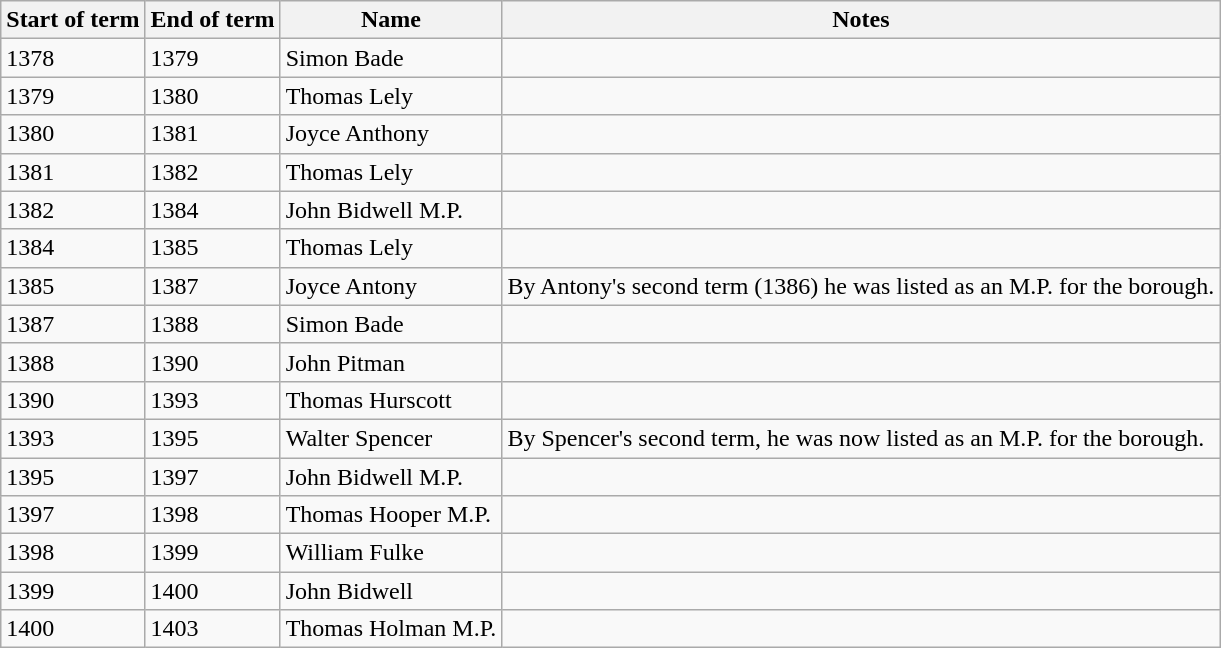<table class="wikitable mw-collapsible mw-collapsed">
<tr>
<th>Start of term</th>
<th>End of term</th>
<th>Name</th>
<th>Notes</th>
</tr>
<tr>
<td>1378</td>
<td>1379</td>
<td>Simon Bade</td>
<td></td>
</tr>
<tr>
<td>1379</td>
<td>1380</td>
<td>Thomas Lely</td>
<td></td>
</tr>
<tr>
<td>1380</td>
<td>1381</td>
<td>Joyce Anthony</td>
<td></td>
</tr>
<tr>
<td>1381</td>
<td>1382</td>
<td>Thomas Lely</td>
<td></td>
</tr>
<tr>
<td>1382</td>
<td>1384</td>
<td>John Bidwell M.P.</td>
<td></td>
</tr>
<tr>
<td>1384</td>
<td>1385</td>
<td>Thomas Lely</td>
<td></td>
</tr>
<tr>
<td>1385</td>
<td>1387</td>
<td>Joyce Antony</td>
<td>By Antony's second term (1386) he was listed as an M.P. for the borough.</td>
</tr>
<tr>
<td>1387</td>
<td>1388</td>
<td>Simon Bade</td>
<td></td>
</tr>
<tr>
<td>1388</td>
<td>1390</td>
<td>John Pitman</td>
<td></td>
</tr>
<tr>
<td>1390</td>
<td>1393</td>
<td>Thomas Hurscott</td>
<td></td>
</tr>
<tr>
<td>1393</td>
<td>1395</td>
<td>Walter Spencer</td>
<td>By Spencer's second term, he was now listed as an M.P. for the borough.</td>
</tr>
<tr>
<td>1395</td>
<td>1397</td>
<td>John Bidwell M.P.</td>
<td></td>
</tr>
<tr>
<td>1397</td>
<td>1398</td>
<td>Thomas Hooper M.P.</td>
<td></td>
</tr>
<tr>
<td>1398</td>
<td>1399</td>
<td>William Fulke</td>
<td></td>
</tr>
<tr>
<td>1399</td>
<td>1400</td>
<td>John Bidwell</td>
<td></td>
</tr>
<tr>
<td>1400</td>
<td>1403</td>
<td>Thomas Holman M.P.</td>
<td></td>
</tr>
</table>
